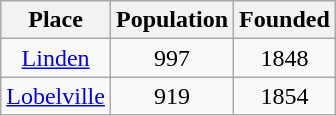<table class="wikitable sortable" style="text-align:center;">
<tr>
<th>Place</th>
<th>Population</th>
<th>Founded</th>
</tr>
<tr>
<td><a href='#'>Linden</a></td>
<td>997</td>
<td>1848</td>
</tr>
<tr>
<td><a href='#'>Lobelville</a></td>
<td>919</td>
<td>1854</td>
</tr>
</table>
